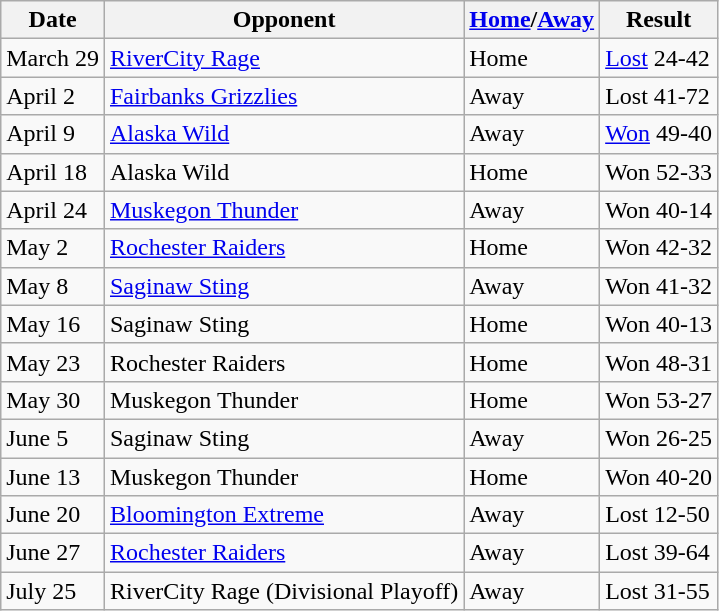<table class="wikitable">
<tr>
<th>Date</th>
<th>Opponent</th>
<th><a href='#'>Home</a>/<a href='#'>Away</a></th>
<th>Result</th>
</tr>
<tr>
<td>March 29</td>
<td><a href='#'>RiverCity Rage</a></td>
<td>Home</td>
<td><a href='#'>Lost</a> 24-42</td>
</tr>
<tr>
<td>April 2</td>
<td><a href='#'>Fairbanks Grizzlies</a></td>
<td>Away</td>
<td>Lost 41-72</td>
</tr>
<tr>
<td>April 9</td>
<td><a href='#'>Alaska Wild</a></td>
<td>Away</td>
<td><a href='#'>Won</a> 49-40</td>
</tr>
<tr>
<td>April 18</td>
<td>Alaska Wild</td>
<td>Home</td>
<td>Won 52-33</td>
</tr>
<tr>
<td>April 24</td>
<td><a href='#'>Muskegon Thunder</a></td>
<td>Away</td>
<td>Won 40-14</td>
</tr>
<tr>
<td>May 2</td>
<td><a href='#'>Rochester Raiders</a></td>
<td>Home</td>
<td>Won 42-32</td>
</tr>
<tr>
<td>May 8</td>
<td><a href='#'>Saginaw Sting</a></td>
<td>Away</td>
<td>Won 41-32</td>
</tr>
<tr>
<td>May 16</td>
<td>Saginaw Sting</td>
<td>Home</td>
<td>Won 40-13</td>
</tr>
<tr>
<td>May 23</td>
<td>Rochester Raiders</td>
<td>Home</td>
<td>Won 48-31</td>
</tr>
<tr>
<td>May 30</td>
<td>Muskegon Thunder</td>
<td>Home</td>
<td>Won 53-27</td>
</tr>
<tr>
<td>June 5</td>
<td>Saginaw Sting</td>
<td>Away</td>
<td>Won 26-25</td>
</tr>
<tr>
<td>June 13</td>
<td>Muskegon Thunder</td>
<td>Home</td>
<td>Won 40-20</td>
</tr>
<tr>
<td>June 20</td>
<td><a href='#'>Bloomington Extreme</a></td>
<td>Away</td>
<td>Lost 12-50</td>
</tr>
<tr>
<td>June 27</td>
<td><a href='#'>Rochester Raiders</a></td>
<td>Away</td>
<td>Lost 39-64</td>
</tr>
<tr>
<td>July 25</td>
<td>RiverCity Rage (Divisional Playoff)</td>
<td>Away</td>
<td>Lost 31-55</td>
</tr>
</table>
